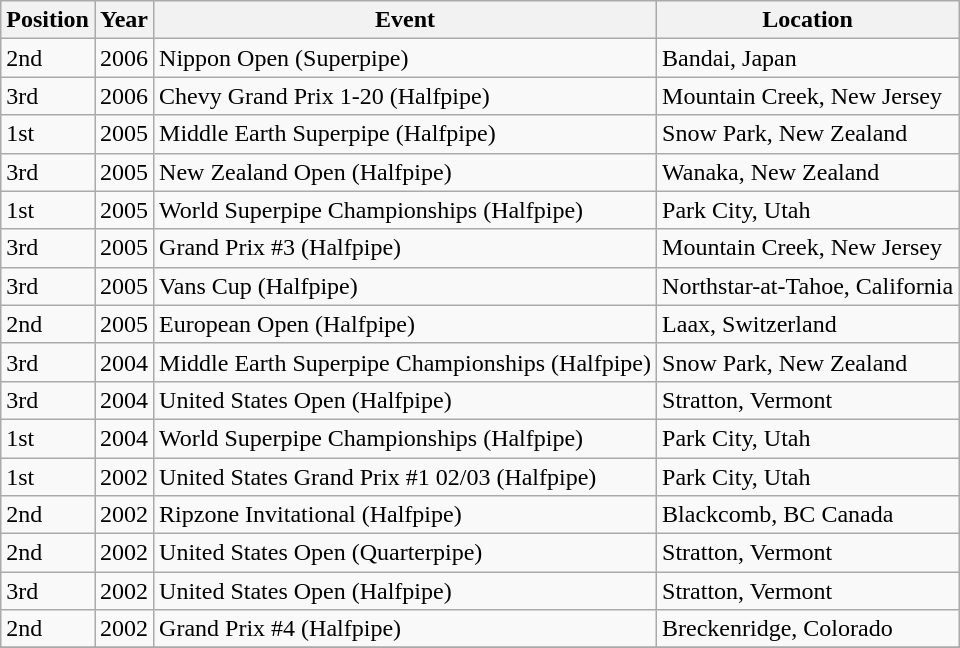<table class="wikitable">
<tr>
<th>Position</th>
<th>Year</th>
<th>Event</th>
<th>Location</th>
</tr>
<tr>
<td>2nd</td>
<td>2006</td>
<td>Nippon Open (Superpipe)</td>
<td>Bandai, Japan</td>
</tr>
<tr>
<td>3rd</td>
<td>2006</td>
<td>Chevy Grand Prix 1-20 (Halfpipe)</td>
<td>Mountain Creek, New Jersey</td>
</tr>
<tr>
<td>1st</td>
<td>2005</td>
<td>Middle Earth Superpipe (Halfpipe)</td>
<td>Snow Park, New Zealand</td>
</tr>
<tr>
<td>3rd</td>
<td>2005</td>
<td>New Zealand Open (Halfpipe)</td>
<td>Wanaka, New Zealand</td>
</tr>
<tr>
<td>1st</td>
<td>2005</td>
<td>World Superpipe Championships (Halfpipe)</td>
<td>Park City, Utah</td>
</tr>
<tr>
<td>3rd</td>
<td>2005</td>
<td>Grand Prix #3 (Halfpipe)</td>
<td>Mountain Creek, New Jersey</td>
</tr>
<tr>
<td>3rd</td>
<td>2005</td>
<td>Vans Cup (Halfpipe)</td>
<td>Northstar-at-Tahoe, California</td>
</tr>
<tr>
<td>2nd</td>
<td>2005</td>
<td>European Open (Halfpipe)</td>
<td>Laax, Switzerland</td>
</tr>
<tr>
<td>3rd</td>
<td>2004</td>
<td>Middle Earth Superpipe Championships (Halfpipe)</td>
<td>Snow Park, New Zealand</td>
</tr>
<tr>
<td>3rd</td>
<td>2004</td>
<td>United States Open (Halfpipe)</td>
<td>Stratton, Vermont</td>
</tr>
<tr>
<td>1st</td>
<td>2004</td>
<td>World Superpipe Championships (Halfpipe)</td>
<td>Park City, Utah</td>
</tr>
<tr>
<td>1st</td>
<td>2002</td>
<td>United States Grand Prix #1 02/03 (Halfpipe)</td>
<td>Park City, Utah</td>
</tr>
<tr>
<td>2nd</td>
<td>2002</td>
<td>Ripzone Invitational (Halfpipe)</td>
<td>Blackcomb, BC Canada</td>
</tr>
<tr>
<td>2nd</td>
<td>2002</td>
<td>United States Open (Quarterpipe)</td>
<td>Stratton, Vermont</td>
</tr>
<tr>
<td>3rd</td>
<td>2002</td>
<td>United States Open (Halfpipe)</td>
<td>Stratton, Vermont</td>
</tr>
<tr>
<td>2nd</td>
<td>2002</td>
<td>Grand Prix #4 (Halfpipe)</td>
<td>Breckenridge, Colorado</td>
</tr>
<tr>
</tr>
</table>
